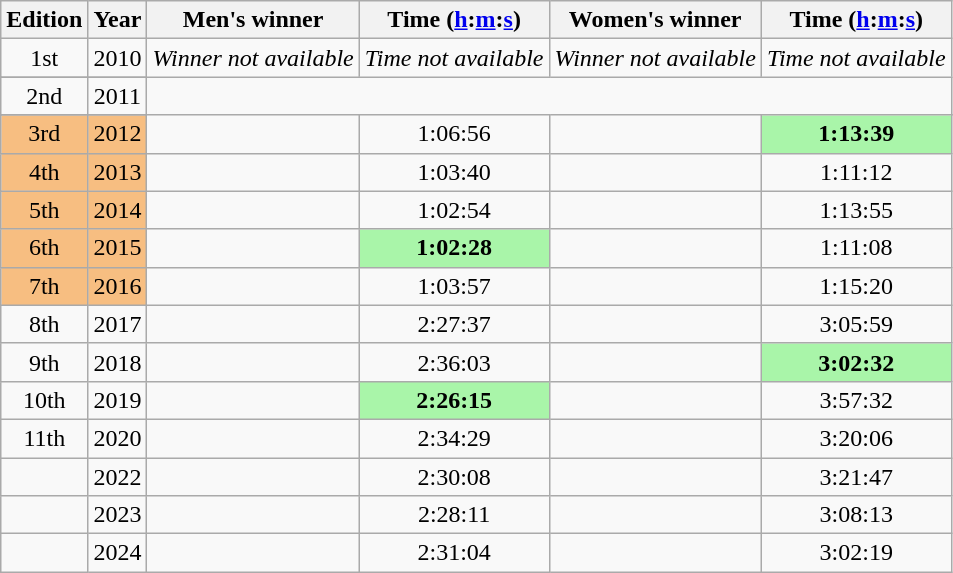<table class="wikitable sortable" style="text-align:center">
<tr>
<th class=unsortable>Edition</th>
<th>Year</th>
<th class=unsortable>Men's winner</th>
<th>Time (<a href='#'>h</a>:<a href='#'>m</a>:<a href='#'>s</a>)</th>
<th class=unsortable>Women's winner</th>
<th>Time (<a href='#'>h</a>:<a href='#'>m</a>:<a href='#'>s</a>)</th>
</tr>
<tr>
<td>1st</td>
<td>2010</td>
<td rowspan=2><em>Winner not available</em></td>
<td rowspan=2><em>Time not available</em></td>
<td rowspan=2><em>Winner not available</em></td>
<td rowspan=2><em>Time not available</em></td>
</tr>
<tr>
</tr>
<tr>
<td>2nd</td>
<td>2011</td>
</tr>
<tr>
</tr>
<tr>
<td bgcolor=#F7BE81>3rd</td>
<td bgcolor=#F7BE81>2012</td>
<td align=left></td>
<td>1:06:56</td>
<td align=left></td>
<td style="background:#a9f5a9;"><strong>1:13:39</strong></td>
</tr>
<tr>
<td bgcolor=#F7BE81>4th</td>
<td bgcolor=#F7BE81>2013</td>
<td style="text-align:left;"></td>
<td>1:03:40</td>
<td align=left></td>
<td>1:11:12</td>
</tr>
<tr>
<td bgcolor=#F7BE81>5th</td>
<td bgcolor=#F7BE81>2014</td>
<td align=left></td>
<td>1:02:54</td>
<td align=left></td>
<td>1:13:55</td>
</tr>
<tr>
<td bgcolor=#F7BE81>6th</td>
<td bgcolor=#F7BE81>2015</td>
<td align=left></td>
<td style="background:#a9f5a9;"><strong>1:02:28</strong></td>
<td align=left></td>
<td>1:11:08</td>
</tr>
<tr>
<td bgcolor=#F7BE81>7th</td>
<td bgcolor=#F7BE81>2016</td>
<td align=left></td>
<td>1:03:57</td>
<td align=left></td>
<td>1:15:20</td>
</tr>
<tr>
<td>8th</td>
<td>2017</td>
<td align=left></td>
<td>2:27:37</td>
<td align=left></td>
<td>3:05:59</td>
</tr>
<tr>
<td>9th</td>
<td>2018</td>
<td align=left></td>
<td>2:36:03</td>
<td align=left></td>
<td style="background:#a9f5a9;"><strong>3:02:32</strong></td>
</tr>
<tr>
<td>10th</td>
<td>2019</td>
<td align=left></td>
<td style="background:#a9f5a9;"><strong>2:26:15</strong></td>
<td align=left></td>
<td>3:57:32</td>
</tr>
<tr>
<td>11th</td>
<td>2020</td>
<td align=left></td>
<td>2:34:29</td>
<td align=left></td>
<td>3:20:06</td>
</tr>
<tr>
<td></td>
<td>2022</td>
<td align=left></td>
<td>2:30:08</td>
<td align=left></td>
<td>3:21:47</td>
</tr>
<tr>
<td></td>
<td>2023</td>
<td align=left></td>
<td>2:28:11</td>
<td align=left></td>
<td>3:08:13</td>
</tr>
<tr>
<td></td>
<td>2024</td>
<td align=left></td>
<td>2:31:04</td>
<td align=left></td>
<td>3:02:19</td>
</tr>
</table>
